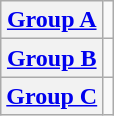<table class="wikitable">
<tr>
<th><a href='#'>Group A</a></th>
<td></td>
</tr>
<tr>
<th><a href='#'>Group B</a></th>
<td></td>
</tr>
<tr>
<th><a href='#'>Group C</a></th>
<td></td>
</tr>
</table>
